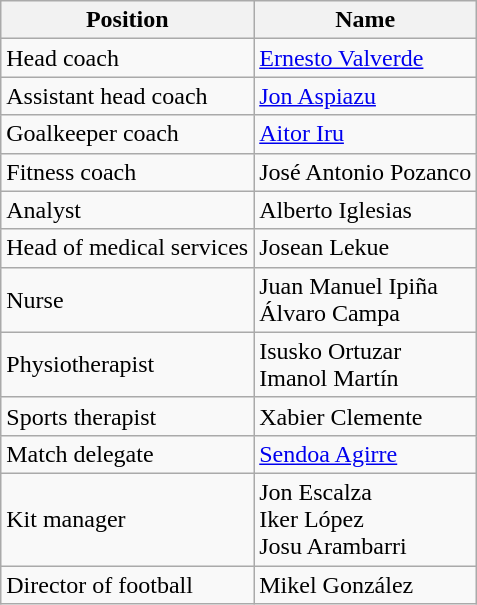<table class=wikitable>
<tr>
<th>Position</th>
<th>Name</th>
</tr>
<tr>
<td>Head coach</td>
<td> <a href='#'>Ernesto Valverde</a></td>
</tr>
<tr>
<td>Assistant head coach</td>
<td> <a href='#'>Jon Aspiazu</a></td>
</tr>
<tr>
<td>Goalkeeper coach</td>
<td> <a href='#'>Aitor Iru</a></td>
</tr>
<tr>
<td>Fitness coach</td>
<td> José Antonio Pozanco</td>
</tr>
<tr>
<td>Analyst</td>
<td> Alberto Iglesias</td>
</tr>
<tr>
<td>Head of medical services</td>
<td> Josean Lekue</td>
</tr>
<tr>
<td>Nurse</td>
<td> Juan Manuel Ipiña <br>  Álvaro Campa</td>
</tr>
<tr>
<td>Physiotherapist</td>
<td> Isusko Ortuzar <br>  Imanol Martín</td>
</tr>
<tr>
<td>Sports therapist</td>
<td> Xabier Clemente</td>
</tr>
<tr>
<td>Match delegate</td>
<td> <a href='#'>Sendoa Agirre</a></td>
</tr>
<tr>
<td>Kit manager</td>
<td> Jon Escalza <br>  Iker López <br>  Josu Arambarri</td>
</tr>
<tr>
<td>Director of football</td>
<td> Mikel González</td>
</tr>
</table>
